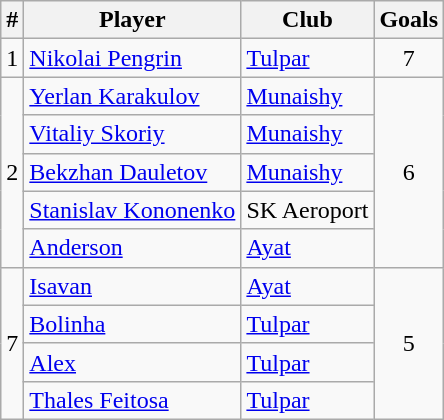<table class="wikitable sortable" style="text-align:center">
<tr>
<th>#</th>
<th>Player</th>
<th>Club</th>
<th>Goals</th>
</tr>
<tr>
<td>1</td>
<td align="left"> <a href='#'>Nikolai Pengrin</a></td>
<td align="left"><a href='#'>Tulpar</a></td>
<td>7</td>
</tr>
<tr>
<td rowspan="5">2</td>
<td align="left"> <a href='#'>Yerlan Karakulov</a></td>
<td align="left"><a href='#'>Munaishy</a></td>
<td rowspan="5">6</td>
</tr>
<tr>
<td align="left"> <a href='#'>Vitaliy Skoriy</a></td>
<td align="left"><a href='#'>Munaishy</a></td>
</tr>
<tr>
<td align="left"> <a href='#'>Bekzhan Dauletov</a></td>
<td align="left"><a href='#'>Munaishy</a></td>
</tr>
<tr>
<td align="left"> <a href='#'>Stanislav Kononenko</a></td>
<td align="left">SK Aeroport</td>
</tr>
<tr>
<td align="left"> <a href='#'>Anderson</a></td>
<td align="left"><a href='#'>Ayat</a></td>
</tr>
<tr>
<td rowspan="4">7</td>
<td align="left"> <a href='#'>Isavan</a></td>
<td align="left"><a href='#'>Ayat</a></td>
<td rowspan="4">5</td>
</tr>
<tr>
<td align="left"> <a href='#'>Bolinha</a></td>
<td align="left"><a href='#'>Tulpar</a></td>
</tr>
<tr>
<td align="left"> <a href='#'>Alex</a></td>
<td align="left"><a href='#'>Tulpar</a></td>
</tr>
<tr>
<td align="left"> <a href='#'>Thales Feitosa</a></td>
<td align="left"><a href='#'>Tulpar</a></td>
</tr>
</table>
